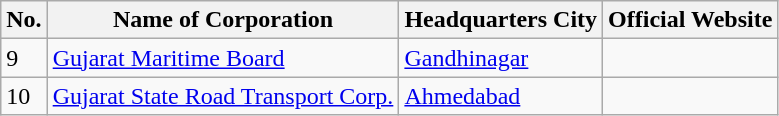<table class="wikitable">
<tr>
<th>No.</th>
<th>Name of Corporation</th>
<th>Headquarters City</th>
<th>Official Website</th>
</tr>
<tr>
<td>9</td>
<td><a href='#'>Gujarat Maritime Board</a></td>
<td><a href='#'>Gandhinagar</a></td>
<td></td>
</tr>
<tr>
<td>10</td>
<td><a href='#'>Gujarat State Road Transport Corp.</a></td>
<td><a href='#'>Ahmedabad</a></td>
<td></td>
</tr>
</table>
